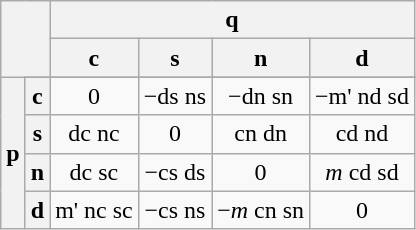<table class="wikitable" style="text-align:center">
<tr>
<th colspan="2" rowspan="2"></th>
<th colspan="4">q</th>
</tr>
<tr>
<th>c</th>
<th>s</th>
<th>n</th>
<th>d</th>
</tr>
<tr>
<th rowspan="6">p</th>
</tr>
<tr>
<th>c</th>
<td>0</td>
<td>−ds ns</td>
<td>−dn sn</td>
<td>−m' nd sd</td>
</tr>
<tr>
<th>s</th>
<td>dc nc</td>
<td>0</td>
<td>cn dn</td>
<td>cd nd</td>
</tr>
<tr>
<th>n</th>
<td>dc sc</td>
<td>−cs ds</td>
<td>0</td>
<td><em>m</em> cd sd</td>
</tr>
<tr>
<th>d</th>
<td>m' nc sc</td>
<td>−cs ns</td>
<td>−<em>m</em> cn sn</td>
<td>0</td>
</tr>
</table>
